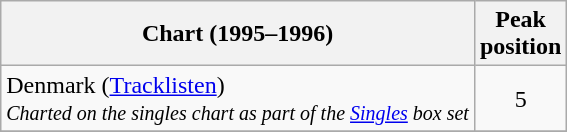<table class="wikitable sortable">
<tr>
<th>Chart (1995–1996)</th>
<th>Peak<br>position</th>
</tr>
<tr>
<td>Denmark (<a href='#'>Tracklisten</a>)<br><small><em>Charted on the singles chart as part of the <a href='#'>Singles</a> box set</em></small></td>
<td style="text-align:center;">5</td>
</tr>
<tr>
</tr>
</table>
